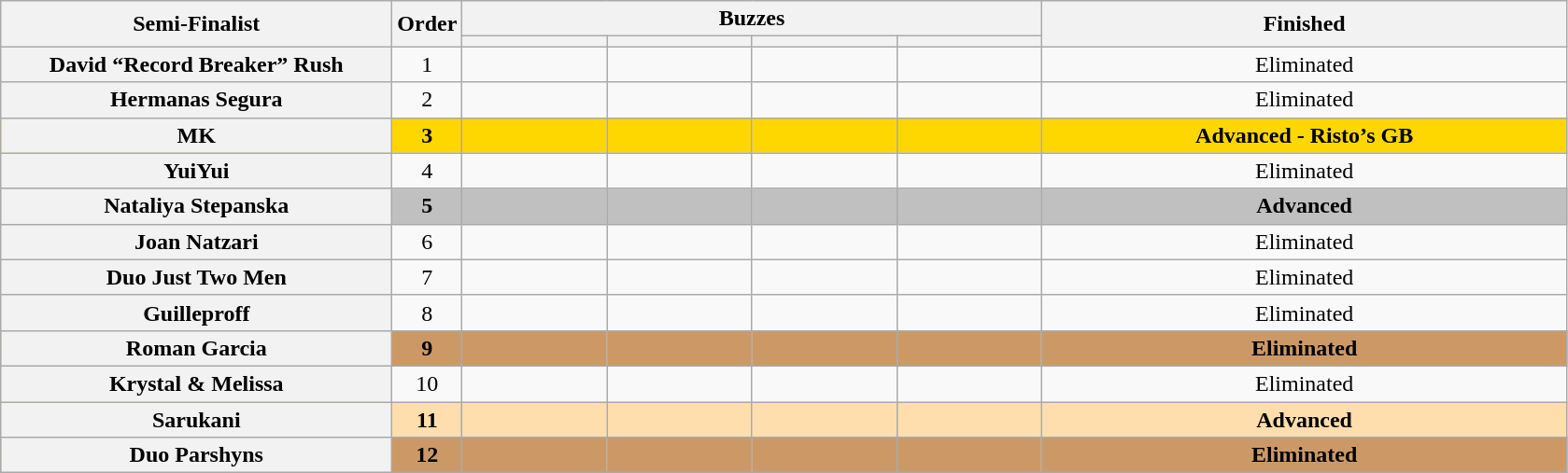<table class="wikitable plainrowheaders sortable" style="text-align:center;">
<tr>
<th scope="col" rowspan="2" class="unsortable" style="width:17em;">Semi-Finalist</th>
<th scope="col" rowspan="2" style="width:1em;">Order</th>
<th scope="col" colspan="4" class="unsortable" style="width:24em;">Buzzes</th>
<th scope="col" rowspan="2" style="width:23em;">Finished </th>
</tr>
<tr>
<th scope="col" class="unsortable" style="width:6em;"></th>
<th scope="col" class="unsortable" style="width:6em;"></th>
<th scope="col" class="unsortable" style="width:6em;"></th>
<th scope="col" class="unsortable" style="width:6em;"></th>
</tr>
<tr>
<th scope="row">David “Record Breaker” Rush</th>
<td>1</td>
<td style="text-align:center;"></td>
<td style="text-align:center;"></td>
<td style="text-align:center;"></td>
<td style="text-align:center;"></td>
<td>Eliminated</td>
</tr>
<tr>
<th scope="row">Hermanas Segura</th>
<td>2</td>
<td style="text-align:center;"></td>
<td style="text-align:center;"></td>
<td style="text-align:center;"></td>
<td style="text-align:center;"></td>
<td>Eliminated</td>
</tr>
<tr style="background:Gold">
<th scope="row"><strong>MK</strong></th>
<td><strong>3</strong></td>
<td style="text-align:center;"></td>
<td style="text-align:center;"></td>
<td style="text-align:center;"></td>
<td style="text-align:center;"></td>
<td><strong>Advanced - Risto’s GB</strong></td>
</tr>
<tr>
<th scope="row">YuiYui</th>
<td>4</td>
<td style="text-align:center;"></td>
<td style="text-align:center;"></td>
<td style="text-align:center;"></td>
<td style="text-align:center;"></td>
<td>Eliminated</td>
</tr>
<tr style="background:silver">
<th scope="row"><strong>Nataliya Stepanska</strong></th>
<td><strong>5</strong></td>
<td style="text-align:center;"></td>
<td style="text-align:center;"></td>
<td style="text-align:center;"></td>
<td style="text-align:center;"></td>
<td><strong>Advanced</strong></td>
</tr>
<tr>
<th scope="row">Joan Natzari</th>
<td>6</td>
<td style="text-align:center;"></td>
<td style="text-align:center;"></td>
<td style="text-align:center;"></td>
<td style="text-align:center;"></td>
<td>Eliminated</td>
</tr>
<tr>
<th scope="row">Duo Just Two Men</th>
<td>7</td>
<td style="text-align:center;"></td>
<td style="text-align:center;"></td>
<td style="text-align:center;"></td>
<td style="text-align:center;"></td>
<td>Eliminated</td>
</tr>
<tr>
<th scope="row">Guilleproff</th>
<td>8</td>
<td style="text-align:center;"></td>
<td style="text-align:center;"></td>
<td style="text-align:center;"></td>
<td style="text-align:center;"></td>
<td>Eliminated</td>
</tr>
<tr style="background:#c96">
<th scope="row"><strong>Roman Garcia</strong></th>
<td><strong>9</strong></td>
<td style="text-align:center;"></td>
<td style="text-align:center;"></td>
<td style="text-align:center;"></td>
<td style="text-align:center;"></td>
<td><strong>Eliminated</strong></td>
</tr>
<tr>
<th scope="row">Krystal & Melissa</th>
<td>10</td>
<td style="text-align:center;"></td>
<td style="text-align:center;"></td>
<td style="text-align:center;"></td>
<td style="text-align:center;"></td>
<td>Eliminated</td>
</tr>
<tr style="background:NavajoWhite">
<th scope="row"><strong>Sarukani</strong></th>
<td><strong>11</strong></td>
<td style="text-align:center;"></td>
<td style="text-align:center;"></td>
<td style="text-align:center;"></td>
<td style="text-align:center;"></td>
<td><strong>Advanced</strong></td>
</tr>
<tr style="background:#c96">
<th scope="row"><strong>Duo Parshyns</strong></th>
<td><strong>12</strong></td>
<td style="text-align:center;"></td>
<td style="text-align:center;"></td>
<td style="text-align:center;"></td>
<td style="text-align:center;"></td>
<td><strong>Eliminated</strong></td>
</tr>
</table>
